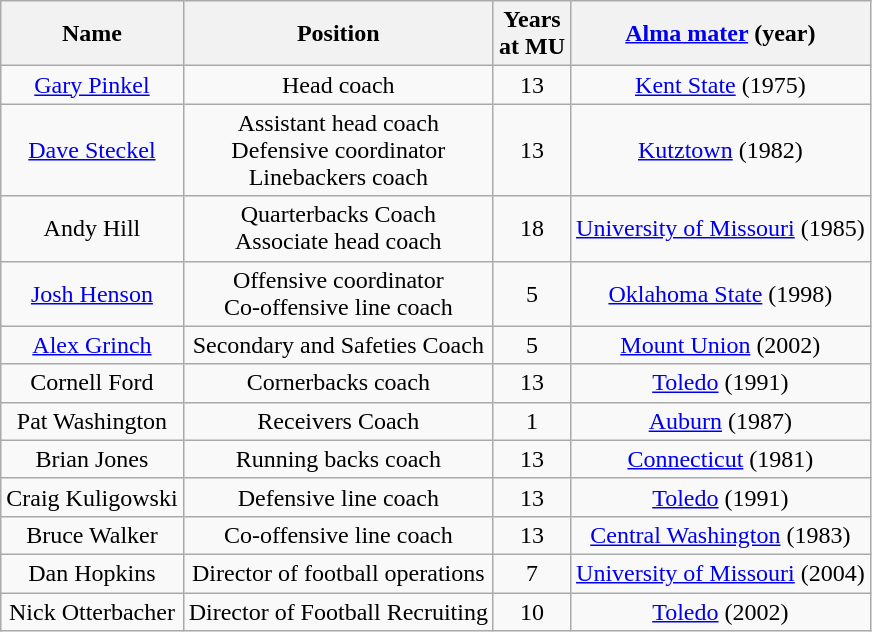<table class="wikitable">
<tr>
<th>Name</th>
<th>Position</th>
<th>Years<br>at MU</th>
<th><a href='#'>Alma mater</a> (year)</th>
</tr>
<tr align="center">
<td><a href='#'>Gary Pinkel</a></td>
<td>Head coach</td>
<td>13</td>
<td><a href='#'>Kent State</a> (1975)</td>
</tr>
<tr align="center">
<td><a href='#'>Dave Steckel</a></td>
<td>Assistant head coach<br>Defensive coordinator<br>Linebackers coach</td>
<td>13</td>
<td><a href='#'>Kutztown</a> (1982)</td>
</tr>
<tr align="center">
<td>Andy Hill</td>
<td>Quarterbacks Coach<br>Associate head coach</td>
<td>18</td>
<td><a href='#'>University of Missouri</a> (1985)</td>
</tr>
<tr align="center">
<td><a href='#'>Josh Henson</a></td>
<td>Offensive coordinator<br>Co-offensive line coach</td>
<td>5</td>
<td><a href='#'>Oklahoma State</a> (1998)</td>
</tr>
<tr align="center">
<td><a href='#'>Alex Grinch</a></td>
<td>Secondary and Safeties Coach</td>
<td>5</td>
<td><a href='#'>Mount Union</a> (2002)</td>
</tr>
<tr align="center">
<td>Cornell Ford</td>
<td>Cornerbacks coach</td>
<td>13</td>
<td><a href='#'>Toledo</a> (1991)</td>
</tr>
<tr align="center">
<td>Pat Washington</td>
<td>Receivers Coach</td>
<td>1</td>
<td><a href='#'>Auburn</a> (1987)</td>
</tr>
<tr align="center">
<td>Brian Jones</td>
<td>Running backs coach</td>
<td>13</td>
<td><a href='#'>Connecticut</a> (1981)</td>
</tr>
<tr align="center">
<td>Craig Kuligowski</td>
<td>Defensive line coach</td>
<td>13</td>
<td><a href='#'>Toledo</a> (1991)</td>
</tr>
<tr align="center">
<td>Bruce Walker</td>
<td>Co-offensive line coach</td>
<td>13</td>
<td><a href='#'>Central Washington</a> (1983)</td>
</tr>
<tr align="center">
<td>Dan Hopkins</td>
<td>Director of football operations</td>
<td>7</td>
<td><a href='#'>University of Missouri</a> (2004)</td>
</tr>
<tr align="center">
<td>Nick Otterbacher</td>
<td>Director of Football Recruiting</td>
<td>10</td>
<td><a href='#'>Toledo</a> (2002)</td>
</tr>
</table>
